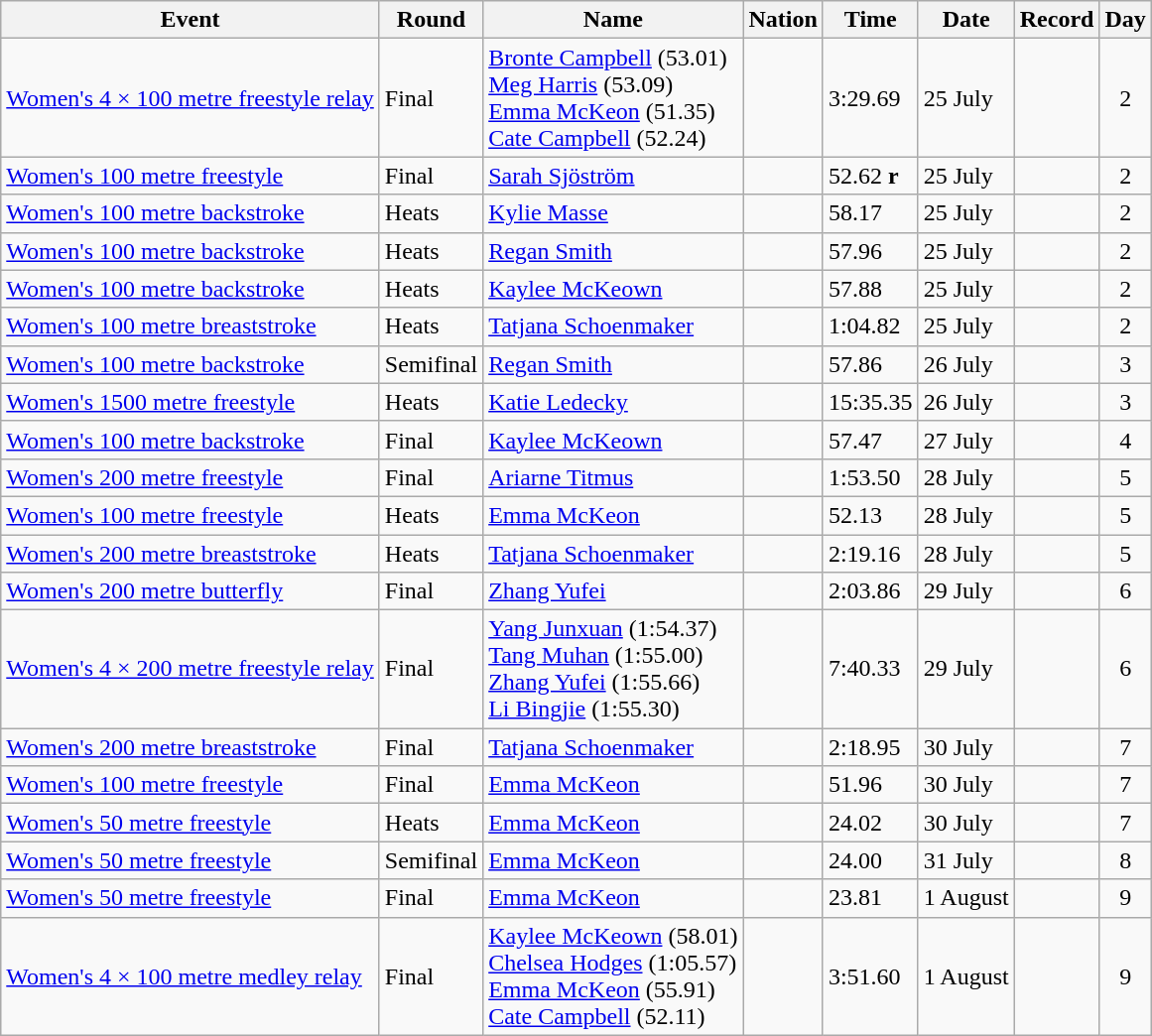<table class="wikitable sortable">
<tr>
<th>Event</th>
<th>Round</th>
<th>Name</th>
<th>Nation</th>
<th>Time</th>
<th>Date</th>
<th>Record</th>
<th>Day</th>
</tr>
<tr>
<td><a href='#'>Women's 4 × 100 metre freestyle relay</a></td>
<td>Final</td>
<td><a href='#'>Bronte Campbell</a> (53.01)<br><a href='#'>Meg Harris</a> (53.09)<br><a href='#'>Emma McKeon</a> (51.35)<br><a href='#'>Cate Campbell</a> (52.24)</td>
<td align=left></td>
<td>3:29.69</td>
<td>25 July</td>
<td align=center></td>
<td align=center>2</td>
</tr>
<tr>
<td><a href='#'>Women's 100 metre freestyle</a></td>
<td>Final</td>
<td><a href='#'>Sarah Sjöström</a></td>
<td align=left></td>
<td>52.62 <strong>r</strong></td>
<td>25 July</td>
<td align=center></td>
<td align=center>2</td>
</tr>
<tr>
<td><a href='#'>Women's 100 metre backstroke</a></td>
<td>Heats</td>
<td><a href='#'>Kylie Masse</a></td>
<td align=left></td>
<td>58.17</td>
<td>25 July</td>
<td align=center></td>
<td align=center>2</td>
</tr>
<tr>
<td><a href='#'>Women's 100 metre backstroke</a></td>
<td>Heats</td>
<td><a href='#'>Regan Smith</a></td>
<td align=left></td>
<td>57.96</td>
<td>25 July</td>
<td align=center></td>
<td align=center>2</td>
</tr>
<tr>
<td><a href='#'>Women's 100 metre backstroke</a></td>
<td>Heats</td>
<td><a href='#'>Kaylee McKeown</a></td>
<td align=left></td>
<td>57.88</td>
<td>25 July</td>
<td align=center></td>
<td align=center>2</td>
</tr>
<tr>
<td><a href='#'>Women's 100 metre breaststroke</a></td>
<td>Heats</td>
<td><a href='#'>Tatjana Schoenmaker</a></td>
<td align=left></td>
<td>1:04.82</td>
<td>25 July</td>
<td align=center></td>
<td align=center>2</td>
</tr>
<tr>
<td><a href='#'>Women's 100 metre backstroke</a></td>
<td>Semifinal</td>
<td><a href='#'>Regan Smith</a></td>
<td align=left></td>
<td>57.86</td>
<td>26 July</td>
<td align=center></td>
<td align=center>3</td>
</tr>
<tr>
<td><a href='#'>Women's 1500 metre freestyle</a></td>
<td>Heats</td>
<td><a href='#'>Katie Ledecky</a></td>
<td align=left></td>
<td>15:35.35</td>
<td>26 July</td>
<td align=center></td>
<td align=center>3</td>
</tr>
<tr>
<td><a href='#'>Women's 100 metre backstroke</a></td>
<td>Final</td>
<td><a href='#'>Kaylee McKeown</a></td>
<td align=left></td>
<td>57.47</td>
<td>27 July</td>
<td align=center></td>
<td align=center>4</td>
</tr>
<tr>
<td><a href='#'>Women's 200 metre freestyle</a></td>
<td>Final</td>
<td><a href='#'>Ariarne Titmus</a></td>
<td align=left></td>
<td>1:53.50</td>
<td>28 July</td>
<td align=center></td>
<td align=center>5</td>
</tr>
<tr>
<td><a href='#'>Women's 100 metre freestyle</a></td>
<td>Heats</td>
<td><a href='#'>Emma McKeon</a></td>
<td align=left></td>
<td>52.13</td>
<td>28 July</td>
<td align=center></td>
<td align=center>5</td>
</tr>
<tr>
<td><a href='#'>Women's 200 metre breaststroke</a></td>
<td>Heats</td>
<td><a href='#'>Tatjana Schoenmaker</a></td>
<td align=left></td>
<td>2:19.16</td>
<td>28 July</td>
<td align=center></td>
<td align=center>5</td>
</tr>
<tr>
<td><a href='#'>Women's 200 metre butterfly</a></td>
<td>Final</td>
<td><a href='#'>Zhang Yufei</a></td>
<td align=left></td>
<td>2:03.86</td>
<td>29 July</td>
<td align=center></td>
<td align=center>6</td>
</tr>
<tr>
<td><a href='#'>Women's 4 × 200 metre freestyle relay</a></td>
<td>Final</td>
<td><a href='#'>Yang Junxuan</a> (1:54.37)<br><a href='#'>Tang Muhan</a> (1:55.00)<br><a href='#'>Zhang Yufei</a> (1:55.66)<br><a href='#'>Li Bingjie</a> (1:55.30)</td>
<td></td>
<td>7:40.33</td>
<td>29 July</td>
<td align=center></td>
<td align=center>6</td>
</tr>
<tr>
<td><a href='#'>Women's 200 metre breaststroke</a></td>
<td>Final</td>
<td><a href='#'>Tatjana Schoenmaker</a></td>
<td align=left></td>
<td>2:18.95</td>
<td>30 July</td>
<td align=center></td>
<td align=center>7</td>
</tr>
<tr>
<td><a href='#'>Women's 100 metre freestyle</a></td>
<td>Final</td>
<td><a href='#'>Emma McKeon</a></td>
<td align=left></td>
<td>51.96</td>
<td>30 July</td>
<td align=center></td>
<td align=center>7</td>
</tr>
<tr>
<td><a href='#'>Women's 50 metre freestyle</a></td>
<td>Heats</td>
<td><a href='#'>Emma McKeon</a></td>
<td align=left></td>
<td>24.02</td>
<td>30 July</td>
<td align=center></td>
<td align=center>7</td>
</tr>
<tr>
<td><a href='#'>Women's 50 metre freestyle</a></td>
<td>Semifinal</td>
<td><a href='#'>Emma McKeon</a></td>
<td align=left></td>
<td>24.00</td>
<td>31 July</td>
<td align=center></td>
<td align=center>8</td>
</tr>
<tr>
<td><a href='#'>Women's 50 metre freestyle</a></td>
<td>Final</td>
<td><a href='#'>Emma McKeon</a></td>
<td align=left></td>
<td>23.81</td>
<td>1 August</td>
<td align=center></td>
<td align=center>9</td>
</tr>
<tr>
<td><a href='#'>Women's 4 × 100 metre medley relay</a></td>
<td>Final</td>
<td><a href='#'>Kaylee McKeown</a> (58.01)<br><a href='#'>Chelsea Hodges</a> (1:05.57)<br><a href='#'>Emma McKeon</a> (55.91)<br><a href='#'>Cate Campbell</a> (52.11)</td>
<td align=left></td>
<td>3:51.60</td>
<td>1 August</td>
<td align=center></td>
<td align=center>9</td>
</tr>
</table>
